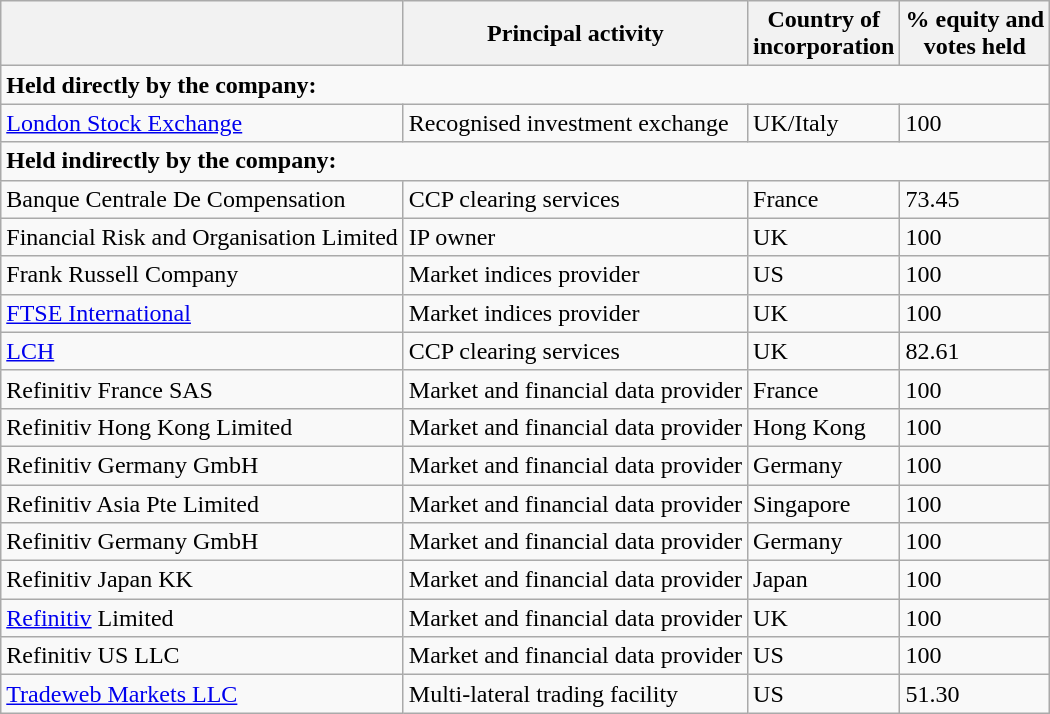<table class="wikitable">
<tr>
<th></th>
<th>Principal activity</th>
<th>Country of<br>incorporation</th>
<th>% equity and<br>votes held</th>
</tr>
<tr>
<td colspan="4"><strong>Held directly by the company:</strong></td>
</tr>
<tr>
<td><a href='#'>London Stock Exchange</a></td>
<td>Recognised investment exchange</td>
<td>UK/Italy</td>
<td>100</td>
</tr>
<tr>
<td colspan="4"><strong>Held indirectly by the company:</strong></td>
</tr>
<tr>
<td>Banque Centrale De Compensation</td>
<td>CCP clearing services</td>
<td>France</td>
<td>73.45</td>
</tr>
<tr>
<td>Financial Risk and Organisation Limited</td>
<td>IP owner</td>
<td>UK</td>
<td>100</td>
</tr>
<tr>
<td>Frank Russell Company</td>
<td>Market indices provider</td>
<td>US</td>
<td>100</td>
</tr>
<tr>
<td><a href='#'>FTSE International</a></td>
<td>Market indices provider</td>
<td>UK</td>
<td>100</td>
</tr>
<tr>
<td><a href='#'>LCH</a></td>
<td>CCP clearing services</td>
<td>UK</td>
<td>82.61</td>
</tr>
<tr>
<td>Refinitiv France SAS</td>
<td>Market and financial data provider</td>
<td>France</td>
<td>100</td>
</tr>
<tr>
<td>Refinitiv Hong Kong Limited</td>
<td>Market and financial data provider</td>
<td>Hong Kong</td>
<td>100</td>
</tr>
<tr>
<td>Refinitiv Germany GmbH</td>
<td>Market and financial data provider</td>
<td>Germany</td>
<td>100</td>
</tr>
<tr>
<td>Refinitiv Asia Pte Limited</td>
<td>Market and financial data provider</td>
<td>Singapore</td>
<td>100</td>
</tr>
<tr>
<td>Refinitiv Germany GmbH</td>
<td>Market and financial data provider</td>
<td>Germany</td>
<td>100</td>
</tr>
<tr>
<td>Refinitiv Japan KK</td>
<td>Market and financial data provider</td>
<td>Japan</td>
<td>100</td>
</tr>
<tr>
<td><a href='#'>Refinitiv</a> Limited</td>
<td>Market and financial data provider</td>
<td>UK</td>
<td>100</td>
</tr>
<tr>
<td>Refinitiv US LLC</td>
<td>Market and financial data provider</td>
<td>US</td>
<td>100</td>
</tr>
<tr>
<td><a href='#'>Tradeweb Markets LLC</a></td>
<td>Multi-lateral trading facility</td>
<td>US</td>
<td>51.30</td>
</tr>
</table>
